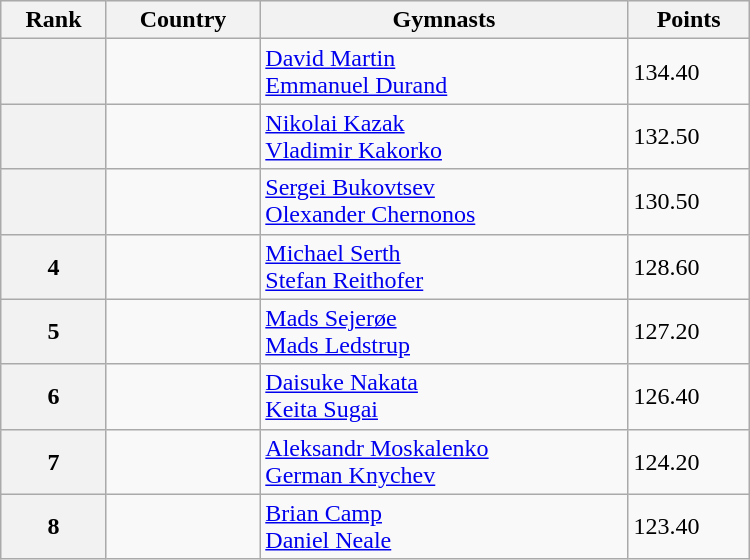<table class="wikitable" width=500>
<tr bgcolor="#efefef">
<th>Rank</th>
<th>Country</th>
<th>Gymnasts</th>
<th>Points</th>
</tr>
<tr>
<th></th>
<td></td>
<td><a href='#'>David Martin</a> <br> <a href='#'>Emmanuel Durand</a></td>
<td>134.40</td>
</tr>
<tr>
<th></th>
<td></td>
<td><a href='#'>Nikolai Kazak</a> <br> <a href='#'>Vladimir Kakorko</a></td>
<td>132.50</td>
</tr>
<tr>
<th></th>
<td></td>
<td><a href='#'>Sergei Bukovtsev</a> <br> <a href='#'>Olexander Chernonos</a></td>
<td>130.50</td>
</tr>
<tr>
<th>4</th>
<td></td>
<td><a href='#'>Michael Serth</a> <br> <a href='#'>Stefan Reithofer</a></td>
<td>128.60</td>
</tr>
<tr>
<th>5</th>
<td></td>
<td><a href='#'>Mads Sejerøe</a> <br> <a href='#'>Mads Ledstrup</a></td>
<td>127.20</td>
</tr>
<tr>
<th>6</th>
<td></td>
<td><a href='#'>Daisuke Nakata</a> <br> <a href='#'>Keita Sugai</a></td>
<td>126.40</td>
</tr>
<tr>
<th>7</th>
<td></td>
<td><a href='#'>Aleksandr Moskalenko</a> <br> <a href='#'>German Knychev</a></td>
<td>124.20</td>
</tr>
<tr>
<th>8</th>
<td></td>
<td><a href='#'>Brian Camp</a> <br> <a href='#'>Daniel Neale</a></td>
<td>123.40</td>
</tr>
</table>
